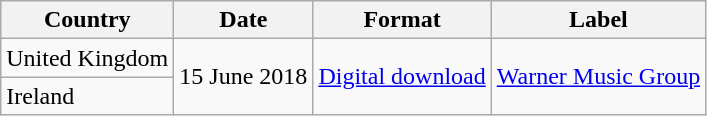<table class="wikitable">
<tr>
<th>Country</th>
<th>Date</th>
<th>Format</th>
<th>Label</th>
</tr>
<tr>
<td>United Kingdom</td>
<td rowspan="2">15 June 2018</td>
<td rowspan="2"><a href='#'>Digital download</a></td>
<td rowspan="2"><a href='#'>Warner Music Group</a></td>
</tr>
<tr>
<td>Ireland</td>
</tr>
</table>
